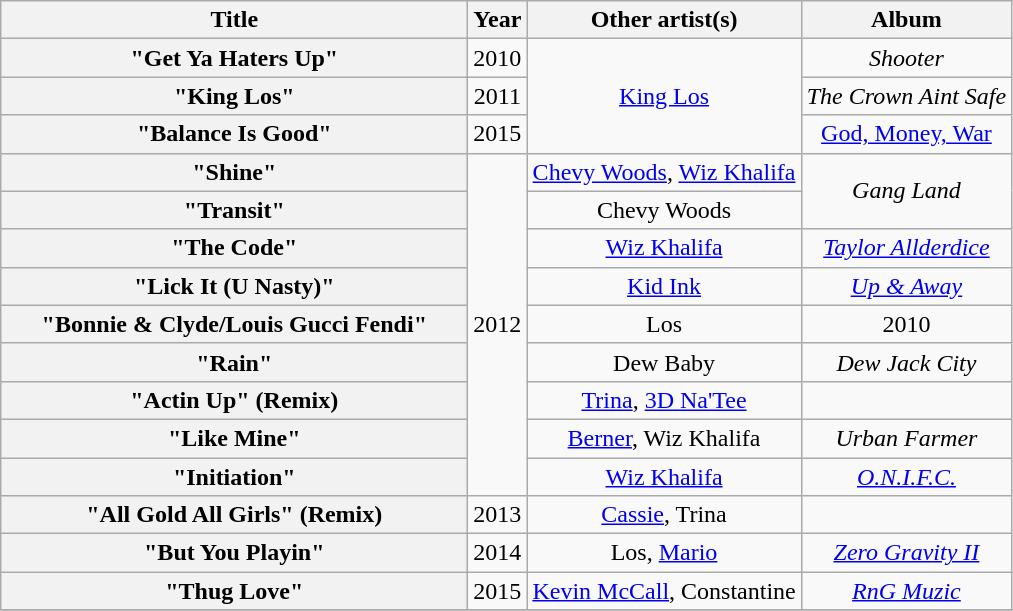<table class="wikitable plainrowheaders" style="text-align:center;" border="1">
<tr>
<th scope="col" style="width:19em;">Title</th>
<th scope="col">Year</th>
<th scope="col">Other artist(s)</th>
<th scope="col">Album</th>
</tr>
<tr>
<th scope="row">"Get Ya Haters Up"</th>
<td>2010</td>
<td rowspan="3"><a href='#'>King Los</a></td>
<td><em>Shooter</em></td>
</tr>
<tr>
<th scope="row">"King Los"</th>
<td>2011</td>
<td><em>The Crown Aint Safe</em></td>
</tr>
<tr>
<th scope="row">"Balance Is Good"</th>
<td>2015</td>
<td><a href='#'>God, Money, War</a></td>
</tr>
<tr>
<th scope="row">"Shine"</th>
<td rowspan="9">2012</td>
<td><a href='#'>Chevy Woods</a>, <a href='#'>Wiz Khalifa</a></td>
<td rowspan="2"><em>Gang Land</em></td>
</tr>
<tr>
<th scope="row">"Transit"</th>
<td>Chevy Woods</td>
</tr>
<tr>
<th scope="row">"The Code"</th>
<td><a href='#'>Wiz Khalifa</a></td>
<td><em><a href='#'>Taylor Allderdice</a></em></td>
</tr>
<tr>
<th scope="row">"Lick It (U Nasty)"</th>
<td><a href='#'>Kid Ink</a></td>
<td><em><a href='#'>Up & Away</a></em></td>
</tr>
<tr>
<th scope="row">"Bonnie & Clyde/Louis Gucci Fendi"</th>
<td>Los</td>
<td>2010</td>
</tr>
<tr>
<th scope="row">"Rain"</th>
<td>Dew Baby</td>
<td><em>Dew Jack City</em></td>
</tr>
<tr>
<th scope="row">"Actin Up" (Remix)</th>
<td><a href='#'>Trina</a>, <a href='#'>3D Na'Tee</a></td>
<td></td>
</tr>
<tr>
<th scope="row">"Like Mine"</th>
<td><a href='#'>Berner</a>, Wiz Khalifa</td>
<td><em>Urban Farmer</em></td>
</tr>
<tr>
<th scope="row">"Initiation"</th>
<td><a href='#'>Wiz Khalifa</a></td>
<td><em><a href='#'>O.N.I.F.C.</a></em></td>
</tr>
<tr>
<th scope="row">"All Gold All Girls" (Remix)</th>
<td rowspan="1">2013</td>
<td><a href='#'>Cassie</a>, Trina</td>
<td></td>
</tr>
<tr>
<th scope="row">"But You Playin"</th>
<td>2014</td>
<td>Los, <a href='#'>Mario</a></td>
<td><em><a href='#'>Zero Gravity II</a></em></td>
</tr>
<tr>
<th scope="row">"Thug Love"</th>
<td>2015</td>
<td><a href='#'>Kevin McCall</a>, Constantine</td>
<td><em><a href='#'>RnG Muzic</a></em></td>
</tr>
<tr>
</tr>
</table>
